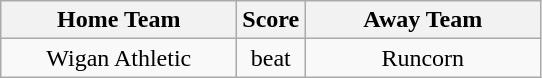<table class="wikitable" style="text-align:center">
<tr>
<th width=150>Home Team</th>
<th width=20>Score</th>
<th width=150>Away Team</th>
</tr>
<tr>
<td>Wigan Athletic</td>
<td>beat</td>
<td>Runcorn</td>
</tr>
</table>
